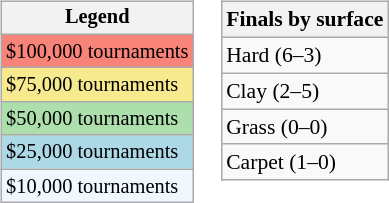<table>
<tr valign=top>
<td><br><table class="wikitable" style=font-size:85%>
<tr>
<th>Legend</th>
</tr>
<tr style="background:#f88379;">
<td>$100,000 tournaments</td>
</tr>
<tr style="background:#f7e98e;">
<td>$75,000 tournaments</td>
</tr>
<tr style="background:#addfad;">
<td>$50,000 tournaments</td>
</tr>
<tr style="background:lightblue;">
<td>$25,000 tournaments</td>
</tr>
<tr style="background:#f0f8ff;">
<td>$10,000 tournaments</td>
</tr>
</table>
</td>
<td><br><table class="wikitable" style=font-size:90%>
<tr>
<th>Finals by surface</th>
</tr>
<tr>
<td>Hard (6–3)</td>
</tr>
<tr>
<td>Clay (2–5)</td>
</tr>
<tr>
<td>Grass (0–0)</td>
</tr>
<tr>
<td>Carpet (1–0)</td>
</tr>
</table>
</td>
</tr>
</table>
